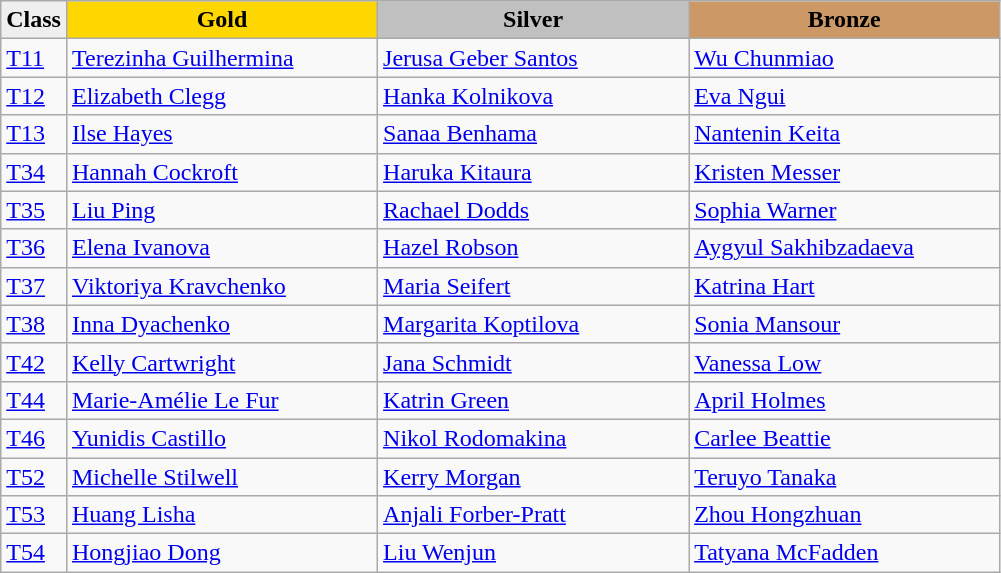<table class="wikitable" style="text-align:left">
<tr align="center">
<td bgcolor=efefef><strong>Class</strong></td>
<td width=200 bgcolor=gold><strong>Gold</strong></td>
<td width=200 bgcolor=silver><strong>Silver</strong></td>
<td width=200 bgcolor=CC9966><strong>Bronze</strong></td>
</tr>
<tr>
<td><a href='#'>T11</a></td>
<td><a href='#'>Terezinha Guilhermina</a><br><em> </em></td>
<td><a href='#'>Jerusa Geber Santos</a><br><em> </em></td>
<td><a href='#'>Wu Chunmiao</a><br><em> </em></td>
</tr>
<tr>
<td><a href='#'>T12</a></td>
<td><a href='#'>Elizabeth Clegg</a><br><em> </em></td>
<td><a href='#'>Hanka Kolnikova</a><br><em> </em></td>
<td><a href='#'>Eva Ngui</a><br><em> </em></td>
</tr>
<tr>
<td><a href='#'>T13</a></td>
<td><a href='#'>Ilse Hayes</a><br><em> </em></td>
<td><a href='#'>Sanaa Benhama</a><br><em> </em></td>
<td><a href='#'>Nantenin Keita</a><br><em> </em></td>
</tr>
<tr>
<td><a href='#'>T34</a></td>
<td><a href='#'>Hannah Cockroft</a><br><em> </em></td>
<td><a href='#'>Haruka Kitaura</a><br><em> </em></td>
<td><a href='#'>Kristen Messer</a><br><em> </em></td>
</tr>
<tr>
<td><a href='#'>T35</a></td>
<td><a href='#'>Liu Ping</a><br><em> </em></td>
<td><a href='#'>Rachael Dodds</a><br><em> </em></td>
<td><a href='#'>Sophia Warner</a><br><em> </em></td>
</tr>
<tr>
<td><a href='#'>T36</a></td>
<td><a href='#'>Elena Ivanova</a><br><em> </em></td>
<td><a href='#'>Hazel Robson</a><br><em> </em></td>
<td><a href='#'>Aygyul Sakhibzadaeva</a><br><em> </em></td>
</tr>
<tr>
<td><a href='#'>T37</a></td>
<td><a href='#'>Viktoriya Kravchenko</a><br><em> </em></td>
<td><a href='#'>Maria Seifert</a><br><em> </em></td>
<td><a href='#'>Katrina Hart</a><br><em> </em></td>
</tr>
<tr>
<td><a href='#'>T38</a></td>
<td><a href='#'>Inna Dyachenko</a><br><em> </em></td>
<td><a href='#'>Margarita Koptilova</a><br><em> </em></td>
<td><a href='#'>Sonia Mansour</a><br><em> </em></td>
</tr>
<tr>
<td><a href='#'>T42</a></td>
<td><a href='#'>Kelly Cartwright</a><br><em> </em></td>
<td><a href='#'>Jana Schmidt</a><br><em> </em></td>
<td><a href='#'>Vanessa Low</a><br><em> </em></td>
</tr>
<tr>
<td><a href='#'>T44</a></td>
<td><a href='#'>Marie-Amélie Le Fur</a><br><em> </em></td>
<td><a href='#'>Katrin Green</a><br><em> </em></td>
<td><a href='#'>April Holmes</a><br><em> </em></td>
</tr>
<tr>
<td><a href='#'>T46</a></td>
<td><a href='#'>Yunidis Castillo</a><br><em> </em></td>
<td><a href='#'>Nikol Rodomakina</a><br><em> </em></td>
<td><a href='#'>Carlee Beattie</a><br><em> </em></td>
</tr>
<tr>
<td><a href='#'>T52</a></td>
<td><a href='#'>Michelle Stilwell</a><br><em> </em></td>
<td><a href='#'>Kerry Morgan</a><br><em> </em></td>
<td><a href='#'>Teruyo Tanaka</a><br><em> </em></td>
</tr>
<tr>
<td><a href='#'>T53</a></td>
<td><a href='#'>Huang Lisha</a><br><em> </em></td>
<td><a href='#'>Anjali Forber-Pratt</a><br><em> </em></td>
<td><a href='#'>Zhou Hongzhuan</a><br><em> </em></td>
</tr>
<tr>
<td><a href='#'>T54</a></td>
<td><a href='#'>Hongjiao Dong</a><br><em> </em></td>
<td><a href='#'>Liu Wenjun</a><br><em> </em></td>
<td><a href='#'>Tatyana McFadden</a><br><em> </em></td>
</tr>
</table>
